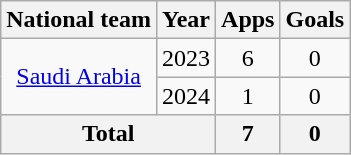<table class="wikitable" style="text-align:center">
<tr>
<th>National team</th>
<th>Year</th>
<th>Apps</th>
<th>Goals</th>
</tr>
<tr>
<td rowspan="2"><a href='#'>Saudi Arabia</a></td>
<td>2023</td>
<td>6</td>
<td>0</td>
</tr>
<tr>
<td>2024</td>
<td>1</td>
<td>0</td>
</tr>
<tr>
<th colspan="2">Total</th>
<th>7</th>
<th>0</th>
</tr>
</table>
